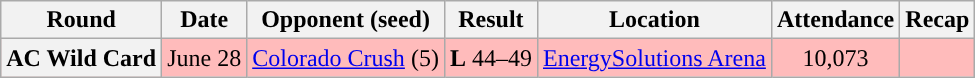<table class="wikitable" style="text-align:center">
<tr>
<th>Round</th>
<th>Date</th>
<th>Opponent (seed)</th>
<th>Result</th>
<th>Location</th>
<th>Attendance</th>
<th>Recap</th>
</tr>
<tr bgcolor="ffbbbb">
<th>AC Wild Card</th>
<td>June 28</td>
<td><a href='#'>Colorado Crush</a> (5)</td>
<td><strong>L</strong> 44–49</td>
<td><a href='#'>EnergySolutions Arena</a></td>
<td>10,073</td>
<td></td>
</tr>
</table>
